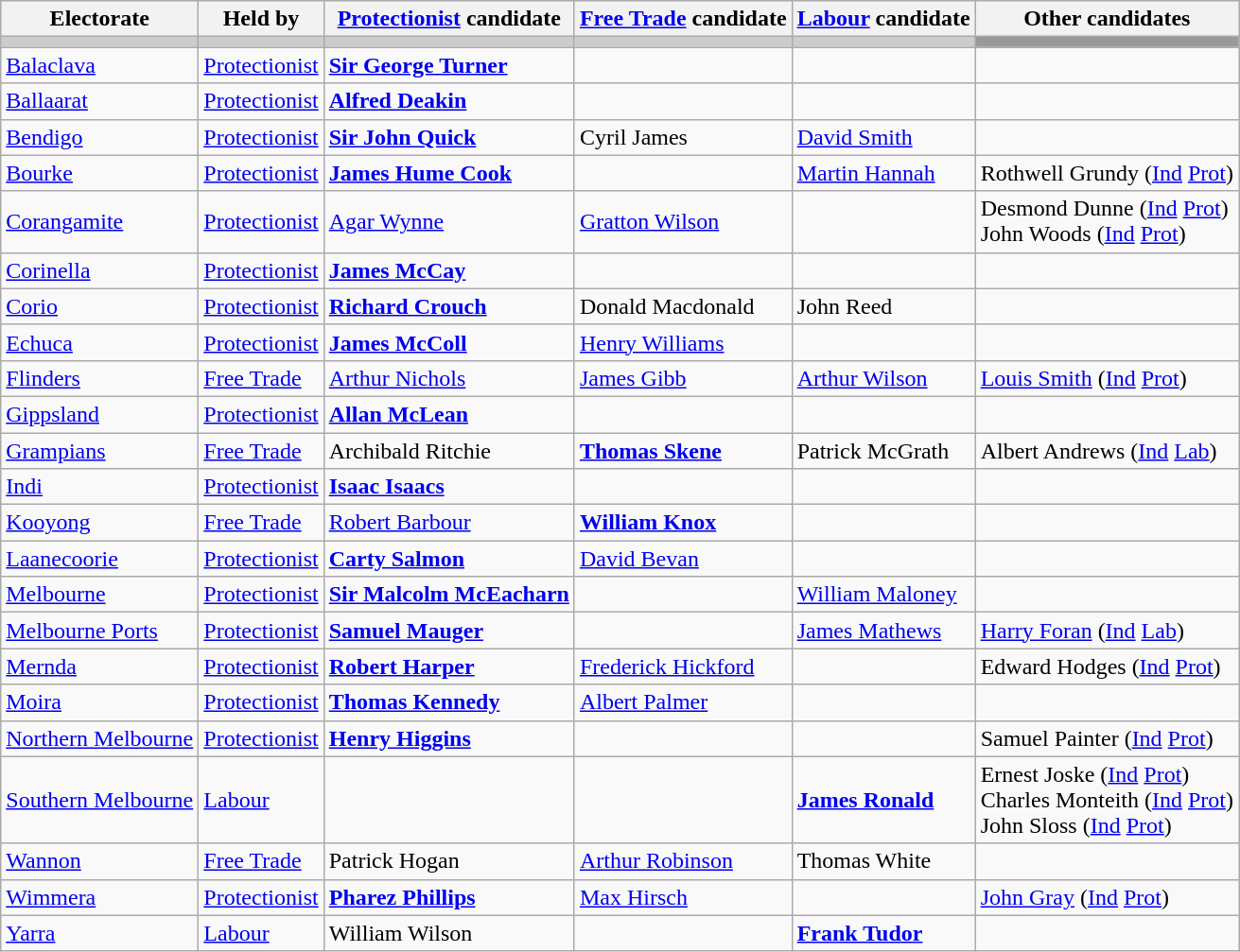<table class="wikitable">
<tr>
<th>Electorate</th>
<th>Held by</th>
<th><a href='#'>Protectionist</a> candidate</th>
<th><a href='#'>Free Trade</a> candidate</th>
<th><a href='#'>Labour</a> candidate</th>
<th>Other candidates</th>
</tr>
<tr bgcolor="#cccccc">
<td></td>
<td></td>
<td></td>
<td></td>
<td></td>
<td bgcolor="#999999"></td>
</tr>
<tr>
<td><a href='#'>Balaclava</a></td>
<td><a href='#'>Protectionist</a></td>
<td><strong><a href='#'>Sir George Turner</a></strong></td>
<td></td>
<td></td>
<td></td>
</tr>
<tr>
<td><a href='#'>Ballaarat</a></td>
<td><a href='#'>Protectionist</a></td>
<td><strong><a href='#'>Alfred Deakin</a></strong></td>
<td></td>
<td></td>
<td></td>
</tr>
<tr>
<td><a href='#'>Bendigo</a></td>
<td><a href='#'>Protectionist</a></td>
<td><strong><a href='#'>Sir John Quick</a></strong></td>
<td>Cyril James</td>
<td><a href='#'>David Smith</a></td>
<td></td>
</tr>
<tr>
<td><a href='#'>Bourke</a></td>
<td><a href='#'>Protectionist</a></td>
<td><strong><a href='#'>James Hume Cook</a></strong></td>
<td></td>
<td><a href='#'>Martin Hannah</a></td>
<td>Rothwell Grundy (<a href='#'>Ind</a> <a href='#'>Prot</a>)</td>
</tr>
<tr>
<td><a href='#'>Corangamite</a></td>
<td><a href='#'>Protectionist</a></td>
<td><a href='#'>Agar Wynne</a></td>
<td><a href='#'>Gratton Wilson</a></td>
<td></td>
<td>Desmond Dunne (<a href='#'>Ind</a> <a href='#'>Prot</a>)<br>John Woods (<a href='#'>Ind</a> <a href='#'>Prot</a>)</td>
</tr>
<tr>
<td><a href='#'>Corinella</a></td>
<td><a href='#'>Protectionist</a></td>
<td><strong><a href='#'>James McCay</a></strong></td>
<td></td>
<td></td>
<td></td>
</tr>
<tr>
<td><a href='#'>Corio</a></td>
<td><a href='#'>Protectionist</a></td>
<td><strong><a href='#'>Richard Crouch</a></strong></td>
<td>Donald Macdonald</td>
<td>John Reed</td>
<td></td>
</tr>
<tr>
<td><a href='#'>Echuca</a></td>
<td><a href='#'>Protectionist</a></td>
<td><strong><a href='#'>James McColl</a></strong></td>
<td><a href='#'>Henry Williams</a></td>
<td></td>
<td></td>
</tr>
<tr>
<td><a href='#'>Flinders</a></td>
<td><a href='#'>Free Trade</a></td>
<td><a href='#'>Arthur Nichols</a></td>
<td><a href='#'>James Gibb</a></td>
<td><a href='#'>Arthur Wilson</a></td>
<td><a href='#'>Louis Smith</a> (<a href='#'>Ind</a> <a href='#'>Prot</a>)</td>
</tr>
<tr>
<td><a href='#'>Gippsland</a></td>
<td><a href='#'>Protectionist</a></td>
<td><strong><a href='#'>Allan McLean</a></strong></td>
<td></td>
<td></td>
<td></td>
</tr>
<tr>
<td><a href='#'>Grampians</a></td>
<td><a href='#'>Free Trade</a></td>
<td>Archibald Ritchie</td>
<td><strong><a href='#'>Thomas Skene</a></strong></td>
<td>Patrick McGrath</td>
<td>Albert Andrews (<a href='#'>Ind</a> <a href='#'>Lab</a>)</td>
</tr>
<tr>
<td><a href='#'>Indi</a></td>
<td><a href='#'>Protectionist</a></td>
<td><strong><a href='#'>Isaac Isaacs</a></strong></td>
<td></td>
<td></td>
<td></td>
</tr>
<tr>
<td><a href='#'>Kooyong</a></td>
<td><a href='#'>Free Trade</a></td>
<td><a href='#'>Robert Barbour</a></td>
<td><strong><a href='#'>William Knox</a></strong></td>
<td></td>
<td></td>
</tr>
<tr>
<td><a href='#'>Laanecoorie</a></td>
<td><a href='#'>Protectionist</a></td>
<td><strong><a href='#'>Carty Salmon</a></strong></td>
<td><a href='#'>David Bevan</a></td>
<td></td>
<td></td>
</tr>
<tr>
<td><a href='#'>Melbourne</a></td>
<td><a href='#'>Protectionist</a></td>
<td><strong><a href='#'>Sir Malcolm McEacharn</a></strong></td>
<td></td>
<td><a href='#'>William Maloney</a></td>
<td></td>
</tr>
<tr>
<td><a href='#'>Melbourne Ports</a></td>
<td><a href='#'>Protectionist</a></td>
<td><strong><a href='#'>Samuel Mauger</a></strong></td>
<td></td>
<td><a href='#'>James Mathews</a></td>
<td><a href='#'>Harry Foran</a> (<a href='#'>Ind</a> <a href='#'>Lab</a>)</td>
</tr>
<tr>
<td><a href='#'>Mernda</a></td>
<td><a href='#'>Protectionist</a></td>
<td><strong><a href='#'>Robert Harper</a></strong></td>
<td><a href='#'>Frederick Hickford</a></td>
<td></td>
<td>Edward Hodges (<a href='#'>Ind</a> <a href='#'>Prot</a>)</td>
</tr>
<tr>
<td><a href='#'>Moira</a></td>
<td><a href='#'>Protectionist</a></td>
<td><strong><a href='#'>Thomas Kennedy</a></strong></td>
<td><a href='#'>Albert Palmer</a></td>
<td></td>
<td></td>
</tr>
<tr>
<td><a href='#'>Northern Melbourne</a></td>
<td><a href='#'>Protectionist</a></td>
<td><strong><a href='#'>Henry Higgins</a></strong></td>
<td></td>
<td></td>
<td>Samuel Painter (<a href='#'>Ind</a> <a href='#'>Prot</a>)</td>
</tr>
<tr>
<td><a href='#'>Southern Melbourne</a></td>
<td><a href='#'>Labour</a></td>
<td></td>
<td></td>
<td><strong><a href='#'>James Ronald</a></strong></td>
<td>Ernest Joske (<a href='#'>Ind</a> <a href='#'>Prot</a>)<br>Charles Monteith (<a href='#'>Ind</a> <a href='#'>Prot</a>)<br>John Sloss (<a href='#'>Ind</a> <a href='#'>Prot</a>)</td>
</tr>
<tr>
<td><a href='#'>Wannon</a></td>
<td><a href='#'>Free Trade</a></td>
<td>Patrick Hogan</td>
<td><a href='#'>Arthur Robinson</a></td>
<td>Thomas White</td>
<td></td>
</tr>
<tr>
<td><a href='#'>Wimmera</a></td>
<td><a href='#'>Protectionist</a></td>
<td><strong><a href='#'>Pharez Phillips</a></strong></td>
<td><a href='#'>Max Hirsch</a></td>
<td></td>
<td><a href='#'>John Gray</a> (<a href='#'>Ind</a> <a href='#'>Prot</a>)</td>
</tr>
<tr>
<td><a href='#'>Yarra</a></td>
<td><a href='#'>Labour</a></td>
<td>William Wilson</td>
<td></td>
<td><strong><a href='#'>Frank Tudor</a></strong></td>
<td></td>
</tr>
</table>
